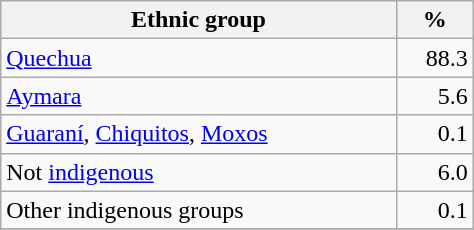<table class="wikitable" border="1" style="width:25%;" border="1">
<tr bgcolor=#EFEFEF>
<th><strong>Ethnic group</strong></th>
<th><strong>%</strong></th>
</tr>
<tr>
<td><a href='#'>Quechua</a></td>
<td align="right">88.3</td>
</tr>
<tr>
<td><a href='#'>Aymara</a></td>
<td align="right">5.6</td>
</tr>
<tr>
<td><a href='#'>Guaraní</a>, <a href='#'>Chiquitos</a>, <a href='#'>Moxos</a></td>
<td align="right">0.1</td>
</tr>
<tr>
<td>Not <a href='#'>indigenous</a></td>
<td align="right">6.0</td>
</tr>
<tr>
<td>Other indigenous groups</td>
<td align="right">0.1</td>
</tr>
<tr>
</tr>
</table>
